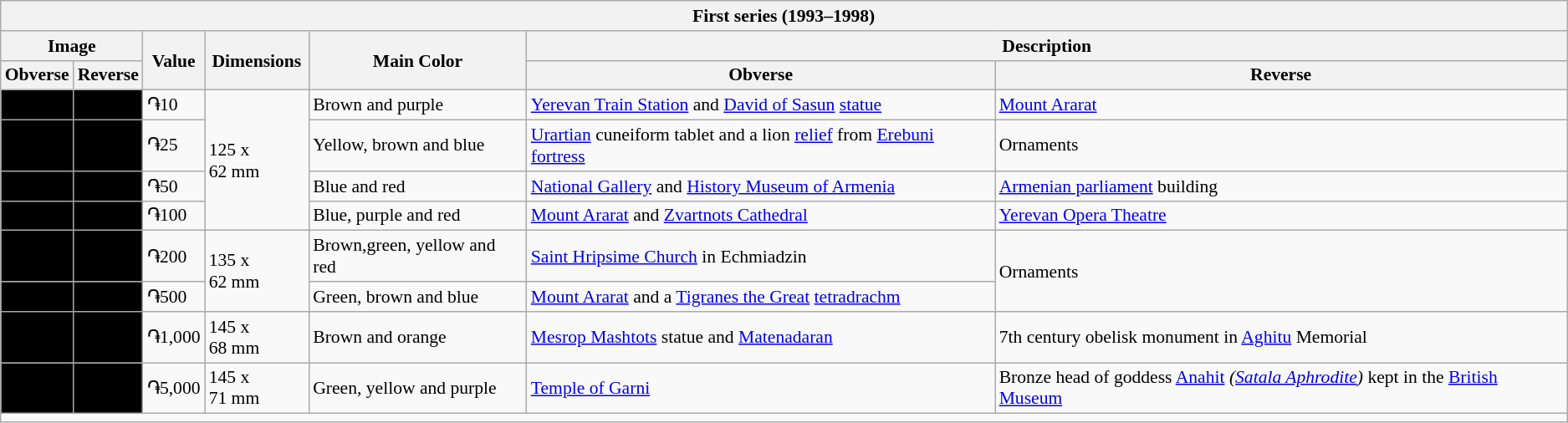<table class="wikitable" style="font-size: 90%">
<tr>
<th colspan="10">First series (1993–1998)</th>
</tr>
<tr>
<th colspan="2">Image</th>
<th rowspan="2">Value</th>
<th rowspan="2">Dimensions</th>
<th rowspan="2">Main Color</th>
<th colspan="2">Description</th>
</tr>
<tr>
<th>Obverse</th>
<th>Reverse</th>
<th>Obverse</th>
<th>Reverse</th>
</tr>
<tr>
<td style="background:#000;text-align:right"></td>
<td style="background:#000"></td>
<td>֏10</td>
<td rowspan="4">125 x 62 mm</td>
<td>Brown and purple</td>
<td><a href='#'>Yerevan Train Station</a> and <a href='#'>David of Sasun</a> <a href='#'>statue</a></td>
<td><a href='#'>Mount Ararat</a></td>
</tr>
<tr>
<td style="background:#000;text-align:right"></td>
<td style="background:#000"></td>
<td>֏25</td>
<td>Yellow, brown and blue</td>
<td><a href='#'>Urartian</a> cuneiform tablet and a lion <a href='#'>relief</a> from <a href='#'>Erebuni fortress</a></td>
<td>Ornaments</td>
</tr>
<tr>
<td style="background:#000;text-align:right"></td>
<td style="background:#000"></td>
<td>֏50</td>
<td>Blue and red</td>
<td><a href='#'>National Gallery</a> and <a href='#'>History Museum of Armenia</a></td>
<td><a href='#'>Armenian parliament</a> building</td>
</tr>
<tr>
<td style="background:#000;text-align:right"></td>
<td style="background:#000"></td>
<td>֏100</td>
<td>Blue, purple and red</td>
<td><a href='#'>Mount Ararat</a> and <a href='#'>Zvartnots Cathedral</a></td>
<td><a href='#'>Yerevan Opera Theatre</a></td>
</tr>
<tr>
<td style="background:#000;text-align:right"></td>
<td style="background:#000"></td>
<td>֏200</td>
<td rowspan="2">135 x 62 mm</td>
<td>Brown,green, yellow and red</td>
<td><a href='#'>Saint Hripsime Church</a> in Echmiadzin</td>
<td rowspan="2">Ornaments</td>
</tr>
<tr>
<td style="background:#000;text-align:right"></td>
<td style="background:#000"></td>
<td>֏500</td>
<td>Green, brown and blue</td>
<td><a href='#'>Mount Ararat</a> and a <a href='#'>Tigranes the Great</a> <a href='#'>tetradrachm</a></td>
</tr>
<tr>
<td style="background:#000"></td>
<td style="background:#000"></td>
<td>֏1,000</td>
<td>145 x 68 mm</td>
<td>Brown and orange</td>
<td><a href='#'>Mesrop Mashtots</a> statue and <a href='#'>Matenadaran</a></td>
<td>7th century obelisk monument in <a href='#'>Aghitu</a> Memorial</td>
</tr>
<tr>
<td style="background:#000"></td>
<td style="background:#000"></td>
<td>֏5,000</td>
<td>145 x 71 mm</td>
<td>Green, yellow and purple</td>
<td><a href='#'>Temple of Garni</a></td>
<td>Bronze head of goddess <a href='#'>Anahit</a> <em>(<a href='#'>Satala Aphrodite</a>)</em> kept in the <a href='#'>British Museum</a></td>
</tr>
<tr>
<td colspan="10"></td>
</tr>
</table>
